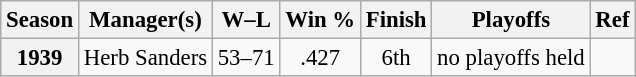<table class="wikitable" style="text-align:center; font-size: 95%;">
<tr>
<th>Season</th>
<th>Manager(s)</th>
<th>W–L</th>
<th>Win %</th>
<th>Finish</th>
<th>Playoffs</th>
<th>Ref</th>
</tr>
<tr>
<th>1939</th>
<td>Herb Sanders</td>
<td>53–71</td>
<td>.427</td>
<td>6th</td>
<td>no playoffs held</td>
<td></td>
</tr>
</table>
